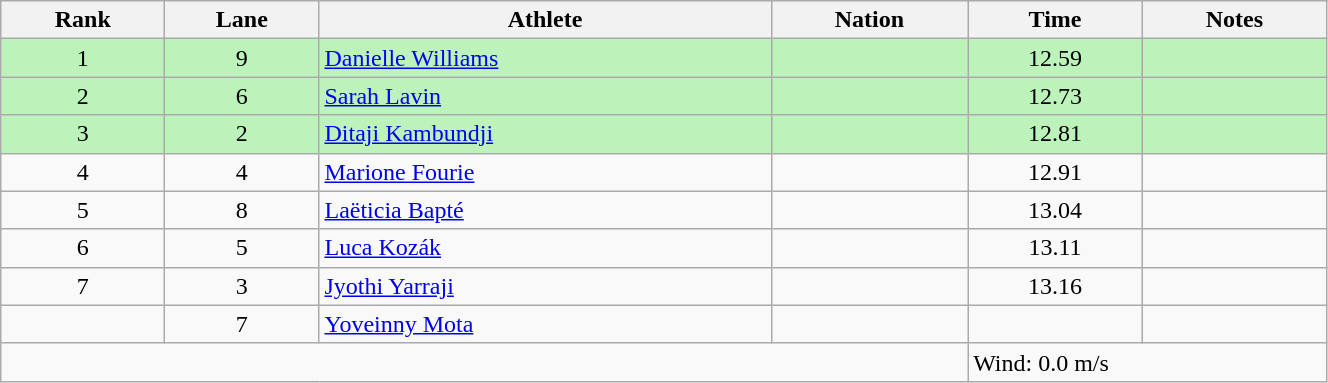<table class="wikitable sortable" style="text-align:center;width: 70%;">
<tr>
<th>Rank</th>
<th>Lane</th>
<th>Athlete</th>
<th>Nation</th>
<th>Time</th>
<th>Notes</th>
</tr>
<tr bgcolor="#bbf3bb">
<td>1</td>
<td>9</td>
<td align=left><a href='#'>Danielle Williams</a></td>
<td align=left></td>
<td>12.59</td>
<td></td>
</tr>
<tr bgcolor="#bbf3bb">
<td>2</td>
<td>6</td>
<td align=left><a href='#'>Sarah Lavin</a></td>
<td align=left></td>
<td>12.73</td>
<td></td>
</tr>
<tr bgcolor="#bbf3bb">
<td>3</td>
<td>2</td>
<td align=left><a href='#'>Ditaji Kambundji</a></td>
<td align=left></td>
<td>12.81</td>
<td></td>
</tr>
<tr>
<td>4</td>
<td>4</td>
<td align=left><a href='#'>Marione Fourie</a></td>
<td align=left></td>
<td>12.91</td>
<td></td>
</tr>
<tr>
<td>5</td>
<td>8</td>
<td align=left><a href='#'>Laëticia Bapté</a></td>
<td align=left></td>
<td>13.04</td>
<td></td>
</tr>
<tr>
<td>6</td>
<td>5</td>
<td align=left><a href='#'>Luca Kozák</a></td>
<td align=left></td>
<td>13.11</td>
<td></td>
</tr>
<tr>
<td>7</td>
<td>3</td>
<td align=left><a href='#'>Jyothi Yarraji</a></td>
<td align=left></td>
<td>13.16</td>
<td></td>
</tr>
<tr>
<td></td>
<td>7</td>
<td align=left><a href='#'>Yoveinny Mota</a></td>
<td align=left></td>
<td></td>
<td></td>
</tr>
<tr class="sortbottom">
<td colspan="4"></td>
<td colspan="2" style="text-align:left;">Wind: 0.0 m/s</td>
</tr>
</table>
